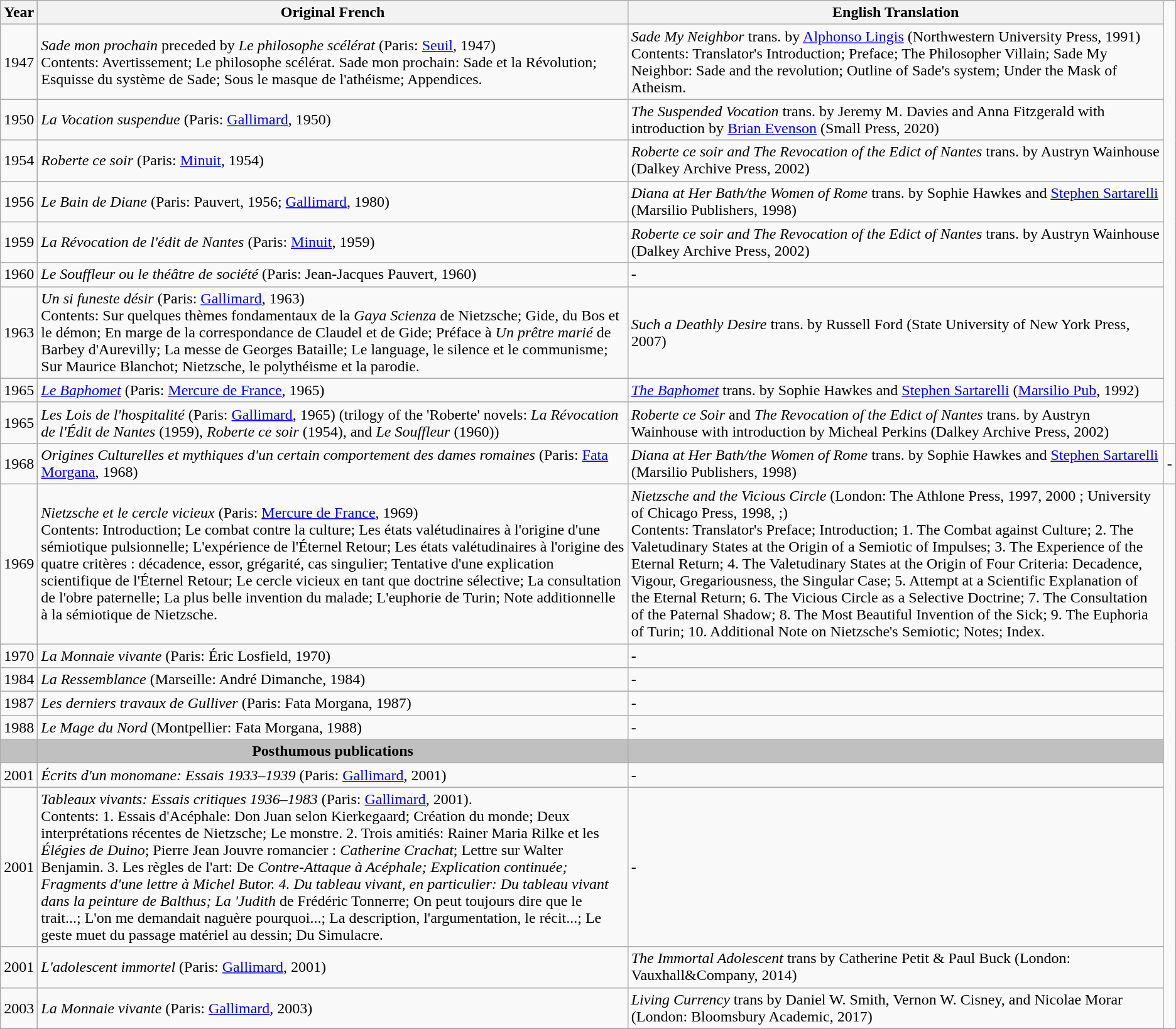<table class="wikitable">
<tr>
<th>Year</th>
<th>Original French</th>
<th>English Translation</th>
</tr>
<tr>
<td>1947</td>
<td><em>Sade mon prochain</em> preceded by <em>Le philosophe scélérat</em> (Paris: <a href='#'>Seuil</a>, 1947)<br>Contents: Avertissement; Le philosophe scélérat. Sade mon prochain: Sade et la Révolution; Esquisse du système de Sade; Sous le masque de l'athéisme; Appendices.</td>
<td><em>Sade My Neighbor</em> trans. by <a href='#'>Alphonso Lingis</a> (Northwestern University Press, 1991)<br>Contents: Translator's Introduction; Preface; The Philosopher Villain; Sade My Neighbor: Sade and the revolution; Outline of Sade's system; Under the Mask of Atheism.</td>
</tr>
<tr>
<td>1950</td>
<td><em>La Vocation suspendue</em> (Paris: <a href='#'>Gallimard</a>, 1950)</td>
<td><em>The Suspended Vocation</em> trans. by Jeremy M. Davies and Anna Fitzgerald with introduction by <a href='#'>Brian Evenson</a> (Small Press, 2020)</td>
</tr>
<tr>
<td>1954</td>
<td><em>Roberte ce soir</em> (Paris: <a href='#'>Minuit</a>, 1954)</td>
<td><em>Roberte ce soir and The Revocation of the Edict of Nantes</em> trans. by Austryn Wainhouse (Dalkey Archive Press, 2002)</td>
</tr>
<tr>
<td>1956</td>
<td><em>Le Bain de Diane</em> (Paris: Pauvert, 1956; <a href='#'>Gallimard</a>, 1980)</td>
<td><em>Diana at Her Bath/the Women of Rome</em> trans. by Sophie Hawkes and <a href='#'>Stephen Sartarelli</a> (Marsilio Publishers, 1998) </td>
</tr>
<tr>
<td>1959</td>
<td><em>La Révocation de l'édit de Nantes</em> (Paris: <a href='#'>Minuit</a>, 1959)</td>
<td><em>Roberte ce soir and The Revocation of the Edict of Nantes</em> trans. by Austryn Wainhouse (Dalkey Archive Press, 2002)</td>
</tr>
<tr>
<td>1960</td>
<td><em>Le Souffleur ou le théâtre de société</em> (Paris: Jean-Jacques Pauvert, 1960)</td>
<td>-</td>
</tr>
<tr>
<td>1963</td>
<td><em>Un si funeste désir</em> (Paris: <a href='#'>Gallimard</a>, 1963)<br>Contents: Sur quelques thèmes fondamentaux de la <em>Gaya Scienza</em> de Nietzsche; Gide, du Bos et le démon; En marge de la correspondance de Claudel et de Gide; Préface à <em>Un prêtre marié</em> de Barbey d'Aurevilly; La messe de Georges Bataille; Le language, le silence et le communisme; Sur Maurice Blanchot; Nietzsche, le polythéisme et la parodie.</td>
<td><em>Such a Deathly Desire</em> trans. by Russell Ford (State University of New York Press, 2007)</td>
</tr>
<tr>
<td>1965</td>
<td><em><a href='#'>Le Baphomet</a></em> (Paris: <a href='#'>Mercure de France</a>, 1965)</td>
<td><em><a href='#'>The Baphomet</a></em> trans. by Sophie Hawkes and <a href='#'>Stephen Sartarelli</a> (<a href='#'>Marsilio Pub</a>, 1992) </td>
</tr>
<tr>
<td>1965</td>
<td><em>Les Lois de l'hospitalité</em> (Paris: <a href='#'>Gallimard</a>, 1965) (trilogy of the 'Roberte' novels: <em>La Révocation de l'Édit de Nantes</em> (1959), <em>Roberte ce soir</em> (1954), and <em>Le Souffleur</em> (1960))</td>
<td><em>Roberte ce Soir</em> and <em>The Revocation of the Edict of Nantes</em> trans. by Austryn Wainhouse with introduction by Micheal Perkins (Dalkey Archive Press, 2002)</td>
</tr>
<tr>
<td>1968</td>
<td><em>Origines Culturelles et mythiques d'un certain comportement des dames romaines</em> (Paris: <a href='#'>Fata Morgana</a>, 1968)</td>
<td><em>Diana at Her Bath/the Women of Rome</em> trans. by Sophie Hawkes and <a href='#'>Stephen Sartarelli</a> (Marsilio Publishers, 1998) </td>
<td>-</td>
</tr>
<tr>
<td>1969</td>
<td><em>Nietzsche et le cercle vicieux</em> (Paris: <a href='#'>Mercure de France</a>, 1969)<br>Contents: Introduction; Le combat contre la culture; Les états valétudinaires à l'origine d'une sémiotique pulsionnelle; L'expérience de l'Éternel Retour; Les états valétudinaires à l'origine des quatre critères : décadence, essor, grégarité, cas singulier; Tentative d'une explication scientifique de l'Éternel Retour; Le cercle vicieux en tant que doctrine sélective; La consultation de l'obre paternelle; La plus belle invention du malade; L'euphorie de Turin; Note additionnelle à la sémiotique de Nietzsche.</td>
<td><em>Nietzsche and the Vicious Circle</em> (London: The Athlone Press, 1997, 2000 ; University of Chicago Press, 1998, ;)<br>Contents: Translator's Preface; Introduction; 1. The Combat against Culture; 2. The Valetudinary States at the Origin of a Semiotic of Impulses; 3. The Experience of the Eternal Return; 4. The Valetudinary States at the Origin of Four Criteria: Decadence, Vigour, Gregariousness, the Singular Case; 5. Attempt at a Scientific Explanation of the Eternal Return; 6. The Vicious Circle as a Selective Doctrine; 7. The Consultation of the Paternal Shadow; 8. The Most Beautiful Invention of the Sick; 9. The Euphoria of Turin; 10. Additional Note on Nietzsche's Semiotic; Notes; Index.</td>
</tr>
<tr>
<td>1970</td>
<td><em>La Monnaie vivante</em> (Paris: Éric Losfield, 1970)</td>
<td>-</td>
</tr>
<tr>
<td>1984</td>
<td><em>La Ressemblance</em> (Marseille: André Dimanche, 1984)</td>
<td>-</td>
</tr>
<tr>
<td>1987</td>
<td><em>Les derniers travaux de Gulliver</em> (Paris: Fata Morgana, 1987)</td>
<td>-</td>
</tr>
<tr>
<td>1988</td>
<td><em>Le Mage du Nord</em> (Montpellier: Fata Morgana, 1988)</td>
<td>-</td>
</tr>
<tr>
<th style="background:silver"></th>
<th style="background:silver">Posthumous publications</th>
<th style="background:silver"></th>
</tr>
<tr>
<td>2001</td>
<td><em>Écrits d'un monomane: Essais 1933–1939</em> (Paris: <a href='#'>Gallimard</a>, 2001)</td>
<td>-</td>
</tr>
<tr>
<td>2001</td>
<td><em>Tableaux vivants: Essais critiques 1936–1983</em> (Paris: <a href='#'>Gallimard</a>, 2001).<br>Contents: 1. Essais d'Acéphale: Don Juan selon Kierkegaard; Création du monde; Deux interprétations récentes de Nietzsche; Le monstre. 2. Trois amitiés: Rainer Maria Rilke et les <em>Élégies de Duino</em>; Pierre Jean Jouvre romancier : <em>Catherine Crachat</em>; Lettre sur Walter Benjamin. 3. Les règles de l'art: De <em>Contre-Attaque à Acéphale; Explication continuée; Fragments d'une lettre à Michel Butor. 4. Du tableau vivant, en particulier: Du tableau vivant dans la peinture de Balthus; La 'Judith</em> de Frédéric Tonnerre; On peut toujours dire que le trait...; L'on me demandait naguère pourquoi...; La description, l'argumentation, le récit...; Le geste muet du passage matériel au dessin; Du Simulacre.</td>
<td>-</td>
</tr>
<tr>
<td>2001</td>
<td><em>L'adolescent immortel</em> (Paris: <a href='#'>Gallimard</a>, 2001)</td>
<td><em>The Immortal Adolescent</em> trans by Catherine Petit & Paul Buck (London: Vauxhall&Company, 2014)</td>
</tr>
<tr>
<td>2003</td>
<td><em>La Monnaie vivante</em> (Paris: <a href='#'>Gallimard</a>, 2003)</td>
<td><em>Living Currency</em> trans by Daniel W. Smith, Vernon W. Cisney, and Nicolae Morar (London: Bloomsbury Academic, 2017)</td>
</tr>
<tr>
</tr>
</table>
